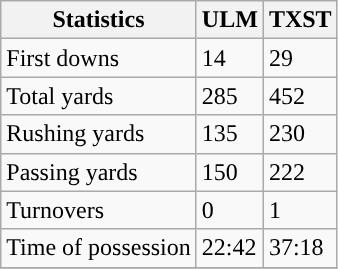<table class="wikitable" style="float: left;">
<tr>
<th>Statistics</th>
<th>ULM</th>
<th>TXST</th>
</tr>
<tr>
<td>First downs</td>
<td>14</td>
<td>29</td>
</tr>
<tr>
<td>Total yards</td>
<td>285</td>
<td>452</td>
</tr>
<tr>
<td>Rushing yards</td>
<td>135</td>
<td>230</td>
</tr>
<tr>
<td>Passing yards</td>
<td>150</td>
<td>222</td>
</tr>
<tr>
<td>Turnovers</td>
<td>0</td>
<td>1</td>
</tr>
<tr>
<td>Time of possession</td>
<td>22:42</td>
<td>37:18</td>
</tr>
<tr>
</tr>
</table>
